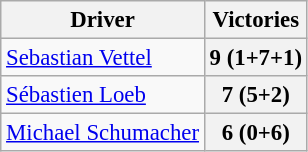<table class="wikitable" style="font-size:95%">
<tr>
<th>Driver</th>
<th>Victories</th>
</tr>
<tr>
<td> <a href='#'>Sebastian Vettel</a></td>
<th>9 (1+7+1)</th>
</tr>
<tr>
<td> <a href='#'>Sébastien Loeb</a></td>
<th rowspan=1>7 (5+2)</th>
</tr>
<tr>
<td> <a href='#'>Michael Schumacher</a></td>
<th rowspan=1>6 (0+6)</th>
</tr>
</table>
